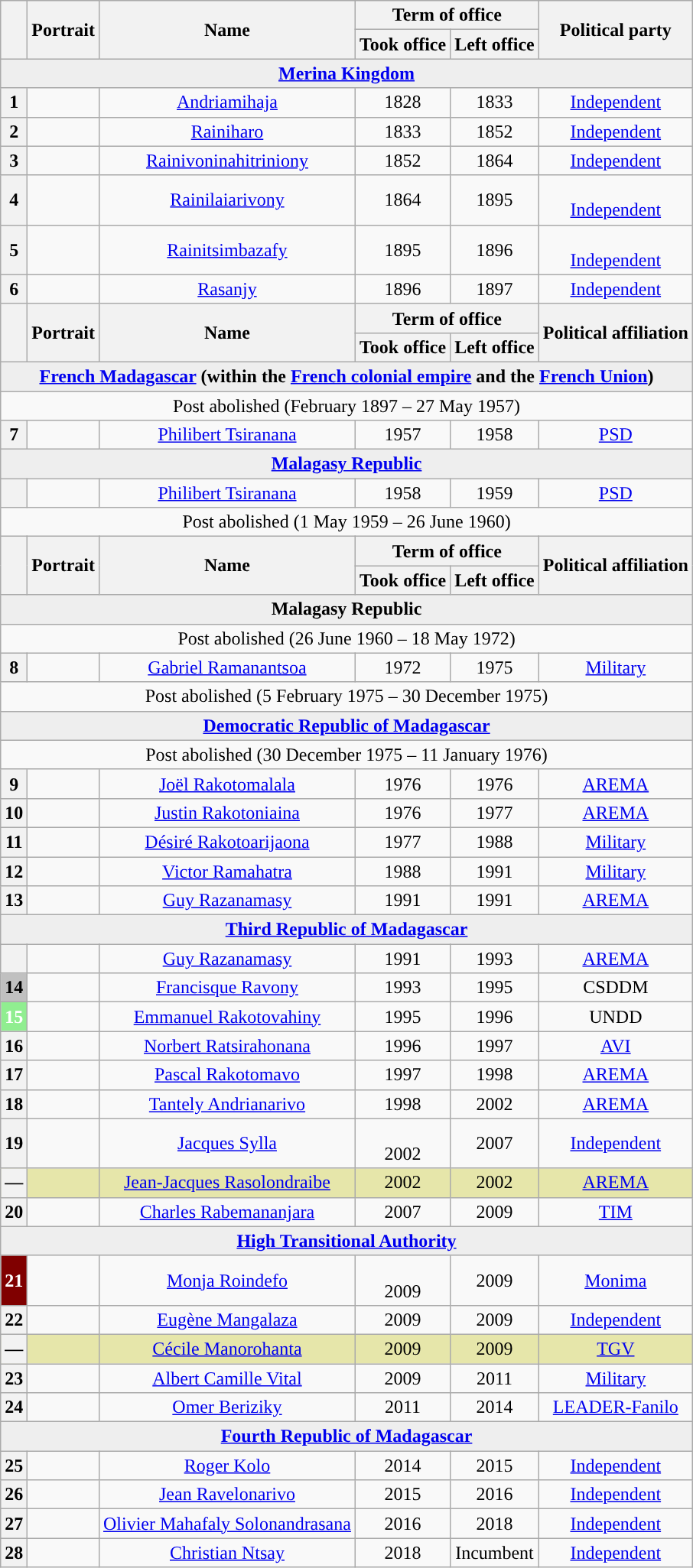<table class="wikitable" style="text-align:center">
<tr>
<th rowspan="2"></th>
<th rowspan="2">Portrait</th>
<th rowspan="2">Name<br></th>
<th colspan="2">Term of office</th>
<th rowspan="2">Political party</th>
</tr>
<tr>
<th>Took office</th>
<th>Left office</th>
</tr>
<tr bgcolor=#EEEEEE>
<td colspan="6"><strong><a href='#'>Merina Kingdom</a></strong></td>
</tr>
<tr>
<th style="background:">1</th>
<td></td>
<td><a href='#'>Andriamihaja</a><br></td>
<td>1828</td>
<td>1833</td>
<td><a href='#'>Independent</a></td>
</tr>
<tr>
<th style="background:">2</th>
<td></td>
<td><a href='#'>Rainiharo</a><br></td>
<td>1833</td>
<td> 1852<br></td>
<td><a href='#'>Independent</a></td>
</tr>
<tr>
<th style="background:">3</th>
<td></td>
<td><a href='#'>Rainivoninahitriniony</a><br></td>
<td> 1852</td>
<td> 1864<br></td>
<td><a href='#'>Independent</a></td>
</tr>
<tr>
<th style="background:">4</th>
<td></td>
<td><a href='#'>Rainilaiarivony</a><br></td>
<td>1864</td>
<td>1895</td>
<td><br><a href='#'>Independent</a></td>
</tr>
<tr>
<th style="background:">5</th>
<td></td>
<td><a href='#'>Rainitsimbazafy</a></td>
<td> 1895</td>
<td> 1896</td>
<td><br><a href='#'>Independent</a></td>
</tr>
<tr>
<th style="background:">6</th>
<td></td>
<td><a href='#'>Rasanjy</a><br></td>
<td> 1896</td>
<td> 1897</td>
<td><a href='#'>Independent</a></td>
</tr>
<tr>
<th rowspan="2"></th>
<th rowspan="2">Portrait</th>
<th rowspan="2">Name<br></th>
<th colspan="2">Term of office</th>
<th rowspan="2">Political affiliation</th>
</tr>
<tr>
<th>Took office</th>
<th>Left office</th>
</tr>
<tr bgcolor=#EEEEEE>
<td colspan="6"><strong><a href='#'>French Madagascar</a> (within the <a href='#'>French colonial empire</a> and the <a href='#'>French Union</a>)</strong></td>
</tr>
<tr>
<td colspan="6">Post abolished (February 1897 – 27 May 1957)</td>
</tr>
<tr>
<th style="background:">7</th>
<td></td>
<td><a href='#'>Philibert Tsiranana</a><br></td>
<td> 1957</td>
<td> 1958</td>
<td><a href='#'>PSD</a></td>
</tr>
<tr bgcolor=#EEEEEE>
<td colspan="6"><strong><a href='#'>Malagasy Republic</a> </strong></td>
</tr>
<tr>
<th style="background:"></th>
<td></td>
<td><a href='#'>Philibert Tsiranana</a><br></td>
<td> 1958</td>
<td> 1959</td>
<td><a href='#'>PSD</a></td>
</tr>
<tr>
<td colspan="6">Post abolished (1 May 1959 – 26 June 1960)</td>
</tr>
<tr>
<th rowspan="2"></th>
<th rowspan="2">Portrait</th>
<th rowspan="2">Name<br></th>
<th colspan="2">Term of office</th>
<th rowspan="2">Political affiliation</th>
</tr>
<tr>
<th>Took office</th>
<th>Left office</th>
</tr>
<tr bgcolor=#EEEEEE>
<td colspan="6"><strong>Malagasy Republic </strong></td>
</tr>
<tr>
<td colspan="6">Post abolished (26 June 1960 – 18 May 1972)</td>
</tr>
<tr>
<th style="background:">8</th>
<td></td>
<td><a href='#'>Gabriel Ramanantsoa</a><br></td>
<td> 1972</td>
<td> 1975<br></td>
<td><a href='#'>Military</a></td>
</tr>
<tr>
<td colspan="6">Post abolished (5 February 1975 – 30 December 1975)</td>
</tr>
<tr bgcolor=#EEEEEE>
<td colspan="6"><strong><a href='#'>Democratic Republic of Madagascar</a></strong></td>
</tr>
<tr>
<td colspan="6">Post abolished (30 December 1975 – 11 January 1976)</td>
</tr>
<tr>
<th style="background:">9</th>
<td></td>
<td><a href='#'>Joël Rakotomalala</a><br></td>
<td> 1976</td>
<td> 1976<br></td>
<td><a href='#'>AREMA</a></td>
</tr>
<tr>
<th style="background:">10</th>
<td></td>
<td><a href='#'>Justin Rakotoniaina</a><br></td>
<td> 1976</td>
<td> 1977</td>
<td><a href='#'>AREMA</a></td>
</tr>
<tr>
<th style="background:">11</th>
<td></td>
<td><a href='#'>Désiré Rakotoarijaona</a><br></td>
<td> 1977</td>
<td> 1988</td>
<td><a href='#'>Military</a></td>
</tr>
<tr>
<th style="background:">12</th>
<td></td>
<td><a href='#'>Victor Ramahatra</a><br></td>
<td> 1988</td>
<td> 1991</td>
<td><a href='#'>Military</a></td>
</tr>
<tr>
<th style="background:">13</th>
<td></td>
<td><a href='#'>Guy Razanamasy</a><br></td>
<td> 1991</td>
<td> 1991</td>
<td><a href='#'>AREMA</a></td>
</tr>
<tr bgcolor=#EEEEEE>
<td colspan="6"><strong><a href='#'>Third Republic of Madagascar</a></strong></td>
</tr>
<tr>
<th rowspan=2 style="background:"></th>
<td rowspan=2></td>
<td rowspan=2><a href='#'>Guy Razanamasy</a><br></td>
<td rowspan=2> 1991</td>
<td rowspan=2> 1993</td>
<td rowspan=2><a href='#'>AREMA</a></td>
</tr>
<tr>
</tr>
<tr>
<th style="background:Silver; color:black;">14</th>
<td></td>
<td><a href='#'>Francisque Ravony</a><br></td>
<td> 1993</td>
<td> 1995</td>
<td>CSDDM</td>
</tr>
<tr>
<th style="background:LightGreen; color:white;">15</th>
<td></td>
<td><a href='#'>Emmanuel Rakotovahiny</a><br></td>
<td> 1995</td>
<td> 1996</td>
<td>UNDD</td>
</tr>
<tr>
<th rowspan=3 style="background:">16</th>
<td rowspan=3></td>
<td rowspan=3><a href='#'>Norbert Ratsirahonana</a><br></td>
<td rowspan=3> 1996</td>
<td rowspan=3> 1997</td>
<td rowspan=3><a href='#'>AVI</a></td>
</tr>
<tr>
</tr>
<tr>
</tr>
<tr>
<th style="background:">17</th>
<td></td>
<td><a href='#'>Pascal Rakotomavo</a><br></td>
<td> 1997</td>
<td> 1998</td>
<td><a href='#'>AREMA</a></td>
</tr>
<tr>
<th style="background:">18</th>
<td></td>
<td><a href='#'>Tantely Andrianarivo</a><br></td>
<td> 1998</td>
<td> 2002</td>
<td><a href='#'>AREMA</a></td>
</tr>
<tr>
<th style="background:">19</th>
<td></td>
<td><a href='#'>Jacques Sylla</a><br></td>
<td><br> 2002</td>
<td> 2007</td>
<td><a href='#'>Independent</a></td>
</tr>
<tr style="background:#e6e6aa;">
<th style="background:">—</th>
<td></td>
<td><a href='#'>Jean-Jacques Rasolondraibe</a><br></td>
<td> 2002</td>
<td> 2002</td>
<td><a href='#'>AREMA</a></td>
</tr>
<tr>
<th style="background:">20</th>
<td></td>
<td><a href='#'>Charles Rabemananjara</a><br></td>
<td> 2007</td>
<td> 2009<br></td>
<td><a href='#'>TIM</a></td>
</tr>
<tr bgcolor=#EEEEEE>
<td colspan="6"><strong><a href='#'>High Transitional Authority</a></strong></td>
</tr>
<tr>
<th style="background:Maroon; color:white;">21</th>
<td></td>
<td><a href='#'>Monja Roindefo</a><br></td>
<td><br> 2009</td>
<td> 2009<br></td>
<td><a href='#'>Monima</a></td>
</tr>
<tr>
<th style="background:">22</th>
<td></td>
<td><a href='#'>Eugène Mangalaza</a><br></td>
<td> 2009</td>
<td> 2009</td>
<td><a href='#'>Independent</a></td>
</tr>
<tr style="background:#e6e6aa;">
<th style="background:">—</th>
<td></td>
<td><a href='#'>Cécile Manorohanta</a></td>
<td> 2009</td>
<td> 2009</td>
<td><a href='#'>TGV</a></td>
</tr>
<tr>
<th style="background:">23</th>
<td></td>
<td><a href='#'>Albert Camille Vital</a><br></td>
<td> 2009</td>
<td> 2011</td>
<td><a href='#'>Military</a></td>
</tr>
<tr>
<th rowspan=2 style="background:">24</th>
<td rowspan=2></td>
<td rowspan=2><a href='#'>Omer Beriziky</a><br></td>
<td rowspan=2> 2011</td>
<td rowspan=2> 2014</td>
<td rowspan=2><a href='#'>LEADER-Fanilo</a></td>
</tr>
<tr>
</tr>
<tr bgcolor=#EEEEEE>
<td colspan="6"><strong><a href='#'>Fourth Republic of Madagascar</a></strong></td>
</tr>
<tr>
<th style="background:">25</th>
<td></td>
<td><a href='#'>Roger Kolo</a><br></td>
<td> 2014</td>
<td> 2015</td>
<td><a href='#'>Independent</a></td>
</tr>
<tr>
<th style="background:">26</th>
<td></td>
<td><a href='#'>Jean Ravelonarivo</a><br></td>
<td> 2015</td>
<td> 2016</td>
<td><a href='#'>Independent</a></td>
</tr>
<tr>
<th style="background:">27</th>
<td></td>
<td><a href='#'>Olivier Mahafaly Solonandrasana</a><br></td>
<td> 2016</td>
<td> 2018</td>
<td><a href='#'>Independent</a></td>
</tr>
<tr>
<th rowspan=6 style="background:">28</th>
<td rowspan=6></td>
<td rowspan=6><a href='#'>Christian Ntsay</a><br></td>
<td rowspan=6> 2018</td>
<td rowspan=6>Incumbent</td>
<td rowspan=6><a href='#'>Independent</a></td>
</tr>
<tr>
</tr>
<tr>
</tr>
<tr>
</tr>
<tr>
</tr>
<tr>
</tr>
</table>
